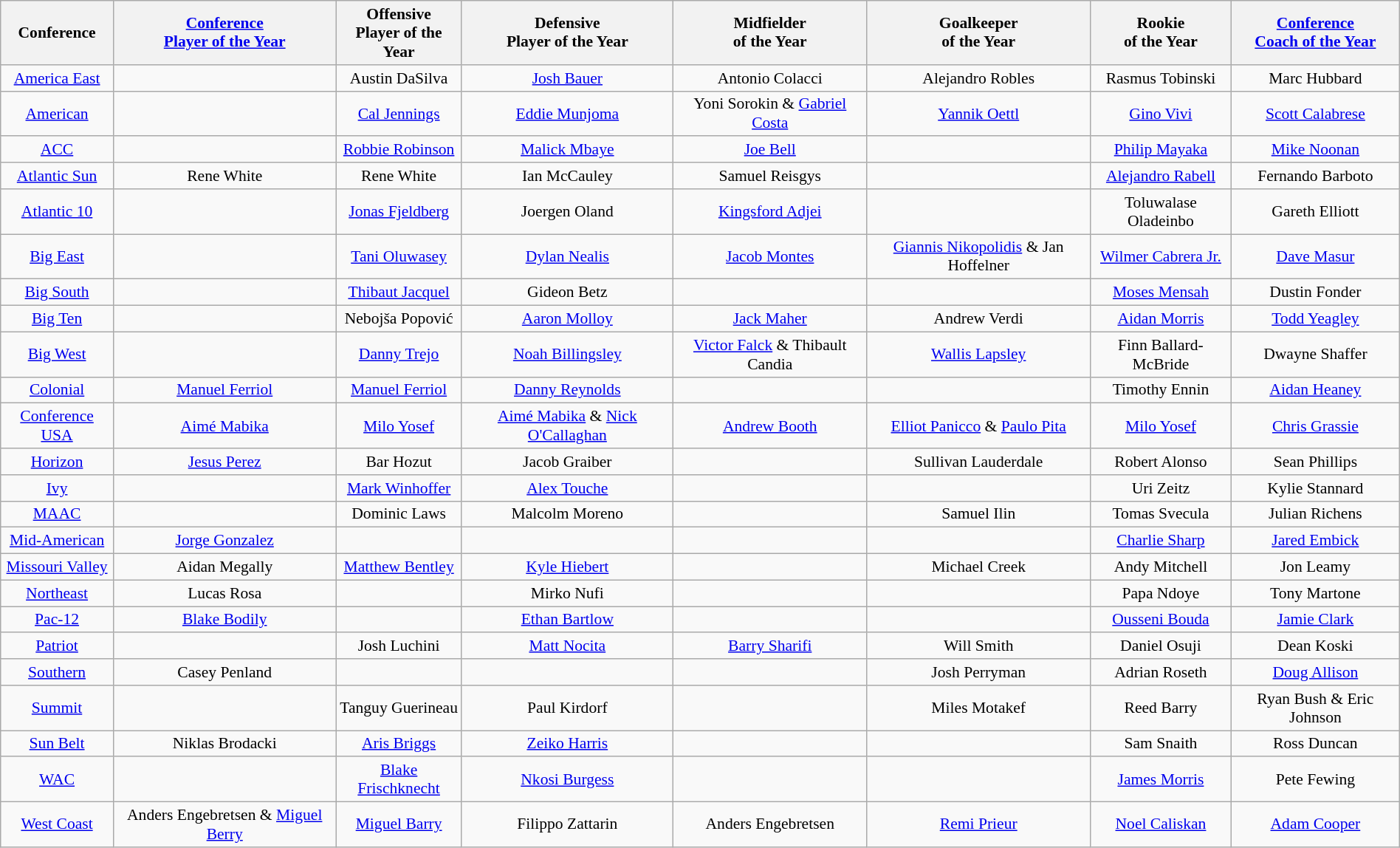<table class="wikitable"  style="font-size:90%; width:100%">
<tr>
<th>Conference</th>
<th><a href='#'>Conference<br>Player of the Year</a></th>
<th>Offensive<br>Player of the Year</th>
<th>Defensive<br>Player of the Year</th>
<th>Midfielder<br>of the Year</th>
<th>Goalkeeper<br>of the Year</th>
<th>Rookie<br>of the Year</th>
<th><a href='#'>Conference<br>Coach of the Year</a></th>
</tr>
<tr align="center">
<td><a href='#'>America East</a></td>
<td></td>
<td>Austin DaSilva<br></td>
<td><a href='#'>Josh Bauer</a><br></td>
<td>Antonio Colacci<br></td>
<td>Alejandro Robles<br></td>
<td>Rasmus Tobinski<br></td>
<td>Marc Hubbard<br></td>
</tr>
<tr align="center">
<td><a href='#'>American</a></td>
<td></td>
<td><a href='#'>Cal Jennings</a><br></td>
<td><a href='#'>Eddie Munjoma</a><br></td>
<td>Yoni Sorokin & <a href='#'>Gabriel Costa</a><br></td>
<td><a href='#'>Yannik Oettl</a><br></td>
<td><a href='#'>Gino Vivi</a><br></td>
<td><a href='#'>Scott Calabrese</a><br></td>
</tr>
<tr align="center">
<td><a href='#'>ACC</a></td>
<td></td>
<td><a href='#'>Robbie Robinson</a><br></td>
<td><a href='#'>Malick Mbaye</a><br></td>
<td><a href='#'>Joe Bell</a><br></td>
<td></td>
<td><a href='#'>Philip Mayaka</a><br></td>
<td><a href='#'>Mike Noonan</a><br></td>
</tr>
<tr align="center">
<td><a href='#'>Atlantic Sun</a></td>
<td>Rene White<br></td>
<td>Rene White<br></td>
<td>Ian McCauley<br></td>
<td>Samuel Reisgys<br></td>
<td></td>
<td><a href='#'>Alejandro Rabell</a><br></td>
<td>Fernando Barboto<br></td>
</tr>
<tr align="center">
<td><a href='#'>Atlantic 10</a></td>
<td></td>
<td><a href='#'>Jonas Fjeldberg</a><br></td>
<td>Joergen Oland<br></td>
<td><a href='#'>Kingsford Adjei</a><br></td>
<td></td>
<td>Toluwalase Oladeinbo<br></td>
<td>Gareth Elliott<br></td>
</tr>
<tr align="center">
<td><a href='#'>Big East</a></td>
<td></td>
<td><a href='#'>Tani Oluwasey</a><br></td>
<td><a href='#'>Dylan Nealis</a><br></td>
<td><a href='#'>Jacob Montes</a><br></td>
<td><a href='#'>Giannis Nikopolidis</a> & Jan Hoffelner<br></td>
<td><a href='#'>Wilmer Cabrera Jr.</a><br></td>
<td><a href='#'>Dave Masur</a><br></td>
</tr>
<tr align="center">
<td><a href='#'>Big South</a></td>
<td></td>
<td><a href='#'>Thibaut Jacquel</a><br></td>
<td>Gideon Betz<br></td>
<td></td>
<td></td>
<td><a href='#'>Moses Mensah</a><br></td>
<td>Dustin Fonder<br></td>
</tr>
<tr align="center">
<td><a href='#'>Big Ten</a></td>
<td></td>
<td>Nebojša Popović<br></td>
<td><a href='#'>Aaron Molloy</a><br></td>
<td><a href='#'>Jack Maher</a><br></td>
<td>Andrew Verdi<br></td>
<td><a href='#'>Aidan Morris</a><br></td>
<td><a href='#'>Todd Yeagley</a><br></td>
</tr>
<tr align="center">
<td><a href='#'>Big West</a></td>
<td></td>
<td><a href='#'>Danny Trejo</a><br></td>
<td><a href='#'>Noah Billingsley</a><br></td>
<td><a href='#'>Victor Falck</a> & Thibault Candia<br></td>
<td><a href='#'>Wallis Lapsley</a><br></td>
<td>Finn Ballard-McBride<br></td>
<td>Dwayne Shaffer<br></td>
</tr>
<tr align="center">
<td><a href='#'>Colonial</a></td>
<td><a href='#'>Manuel Ferriol</a><br></td>
<td><a href='#'>Manuel Ferriol</a><br></td>
<td><a href='#'>Danny Reynolds</a><br></td>
<td></td>
<td></td>
<td>Timothy Ennin<br></td>
<td><a href='#'>Aidan Heaney</a><br></td>
</tr>
<tr align="center">
<td><a href='#'>Conference USA</a></td>
<td><a href='#'>Aimé Mabika</a><br></td>
<td><a href='#'>Milo Yosef</a><br></td>
<td><a href='#'>Aimé Mabika</a> & <a href='#'>Nick O'Callaghan</a><br></td>
<td><a href='#'>Andrew Booth</a><br></td>
<td><a href='#'>Elliot Panicco</a> & <a href='#'>Paulo Pita</a><br></td>
<td><a href='#'>Milo Yosef</a><br></td>
<td><a href='#'>Chris Grassie</a><br></td>
</tr>
<tr align="center">
<td><a href='#'>Horizon</a></td>
<td><a href='#'>Jesus Perez</a><br></td>
<td>Bar Hozut<br></td>
<td>Jacob Graiber<br></td>
<td></td>
<td>Sullivan Lauderdale<br></td>
<td>Robert Alonso<br></td>
<td>Sean Phillips<br></td>
</tr>
<tr align="center">
<td><a href='#'>Ivy</a></td>
<td></td>
<td><a href='#'>Mark Winhoffer</a><br></td>
<td><a href='#'>Alex Touche</a><br></td>
<td></td>
<td></td>
<td>Uri Zeitz<br></td>
<td>Kylie Stannard<br></td>
</tr>
<tr align="center">
<td><a href='#'>MAAC</a></td>
<td></td>
<td>Dominic Laws<br></td>
<td>Malcolm Moreno<br></td>
<td></td>
<td>Samuel Ilin<br></td>
<td>Tomas Svecula<br></td>
<td>Julian Richens<br></td>
</tr>
<tr align="center">
<td><a href='#'>Mid-American</a></td>
<td><a href='#'>Jorge Gonzalez</a><br></td>
<td></td>
<td></td>
<td></td>
<td></td>
<td><a href='#'>Charlie Sharp</a><br></td>
<td><a href='#'>Jared Embick</a><br></td>
</tr>
<tr align="center">
<td><a href='#'>Missouri Valley</a></td>
<td>Aidan Megally<br></td>
<td><a href='#'>Matthew Bentley</a><br></td>
<td><a href='#'>Kyle Hiebert</a><br></td>
<td></td>
<td>Michael Creek<br></td>
<td>Andy Mitchell<br></td>
<td>Jon Leamy<br></td>
</tr>
<tr align="center">
<td><a href='#'>Northeast</a></td>
<td>Lucas Rosa<br></td>
<td></td>
<td>Mirko Nufi<br></td>
<td></td>
<td></td>
<td>Papa Ndoye<br></td>
<td>Tony Martone<br></td>
</tr>
<tr align="center">
<td><a href='#'>Pac-12</a></td>
<td><a href='#'>Blake Bodily</a><br></td>
<td></td>
<td><a href='#'>Ethan Bartlow</a><br></td>
<td></td>
<td></td>
<td><a href='#'>Ousseni Bouda</a><br></td>
<td><a href='#'>Jamie Clark</a><br></td>
</tr>
<tr align="center">
<td><a href='#'>Patriot</a></td>
<td></td>
<td>Josh Luchini<br></td>
<td><a href='#'>Matt Nocita</a><br></td>
<td><a href='#'>Barry Sharifi</a><br></td>
<td>Will Smith<br></td>
<td>Daniel Osuji<br></td>
<td>Dean Koski<br></td>
</tr>
<tr align="center">
<td><a href='#'>Southern</a></td>
<td>Casey Penland<br></td>
<td></td>
<td></td>
<td></td>
<td>Josh Perryman<br></td>
<td>Adrian Roseth<br></td>
<td><a href='#'>Doug Allison</a><br></td>
</tr>
<tr align="center">
<td><a href='#'>Summit</a></td>
<td></td>
<td>Tanguy Guerineau<br></td>
<td>Paul Kirdorf<br></td>
<td></td>
<td>Miles Motakef<br></td>
<td>Reed Barry<br></td>
<td>Ryan Bush & Eric Johnson<br></td>
</tr>
<tr align="center">
<td><a href='#'>Sun Belt</a></td>
<td>Niklas Brodacki<br></td>
<td><a href='#'>Aris Briggs</a><br></td>
<td><a href='#'>Zeiko Harris</a><br></td>
<td></td>
<td></td>
<td>Sam Snaith<br></td>
<td>Ross Duncan<br></td>
</tr>
<tr align="center">
<td><a href='#'>WAC</a></td>
<td></td>
<td><a href='#'>Blake Frischknecht</a><br></td>
<td><a href='#'>Nkosi Burgess</a><br></td>
<td></td>
<td></td>
<td><a href='#'>James Morris</a><br></td>
<td>Pete Fewing<br></td>
</tr>
<tr align="center">
<td><a href='#'>West Coast</a></td>
<td>Anders Engebretsen & <a href='#'>Miguel Berry</a><br></td>
<td><a href='#'>Miguel Barry</a><br></td>
<td>Filippo Zattarin<br></td>
<td>Anders Engebretsen<br></td>
<td><a href='#'>Remi Prieur</a><br></td>
<td><a href='#'>Noel Caliskan</a><br></td>
<td><a href='#'>Adam Cooper</a><br></td>
</tr>
</table>
